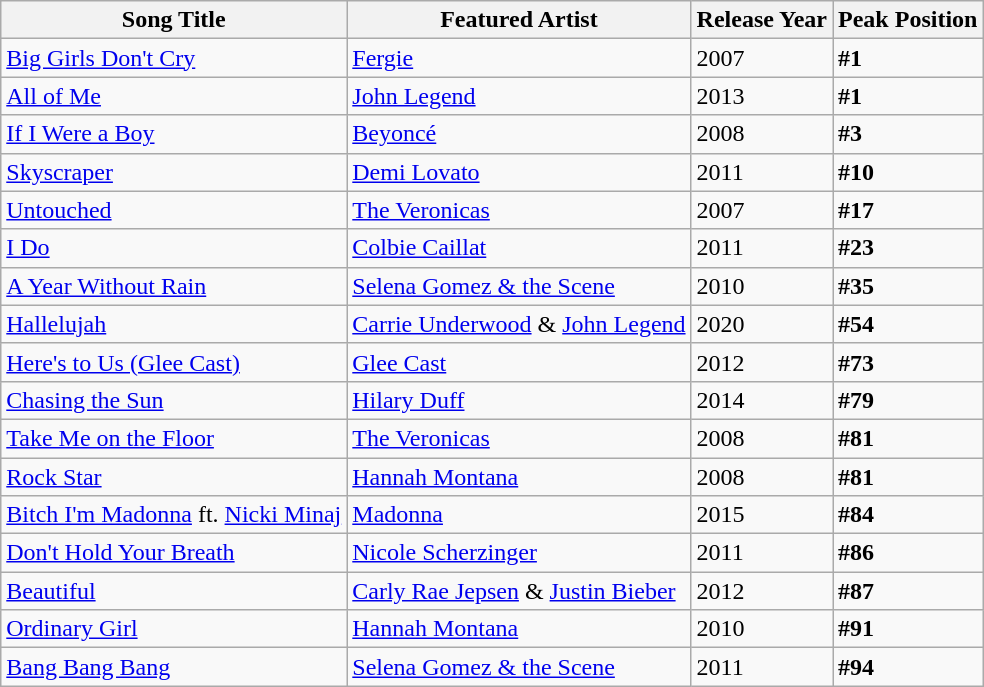<table class="wikitable">
<tr>
<th>Song Title</th>
<th>Featured Artist</th>
<th>Release Year</th>
<th>Peak Position</th>
</tr>
<tr>
<td><a href='#'>Big Girls Don't Cry</a></td>
<td><a href='#'>Fergie</a></td>
<td>2007</td>
<td><strong>#1</strong></td>
</tr>
<tr>
<td><a href='#'>All of Me</a></td>
<td><a href='#'>John Legend</a></td>
<td>2013</td>
<td><strong>#1</strong></td>
</tr>
<tr>
<td><a href='#'>If I Were a Boy</a></td>
<td><a href='#'>Beyoncé</a></td>
<td>2008</td>
<td><strong>#3</strong></td>
</tr>
<tr>
<td><a href='#'>Skyscraper</a></td>
<td><a href='#'>Demi Lovato</a></td>
<td>2011</td>
<td><strong>#10</strong></td>
</tr>
<tr>
<td><a href='#'>Untouched</a></td>
<td><a href='#'>The Veronicas</a></td>
<td>2007</td>
<td><strong>#17</strong></td>
</tr>
<tr>
<td><a href='#'>I Do</a></td>
<td><a href='#'>Colbie Caillat</a></td>
<td>2011</td>
<td><strong>#23</strong></td>
</tr>
<tr>
<td><a href='#'>A Year Without Rain</a></td>
<td><a href='#'>Selena Gomez & the Scene</a></td>
<td>2010</td>
<td><strong>#35</strong></td>
</tr>
<tr>
<td><a href='#'>Hallelujah</a></td>
<td><a href='#'>Carrie Underwood</a> & <a href='#'>John Legend</a></td>
<td>2020</td>
<td><strong>#54</strong></td>
</tr>
<tr>
<td><a href='#'>Here's to Us (Glee Cast)</a></td>
<td><a href='#'>Glee Cast</a></td>
<td>2012</td>
<td><strong>#73</strong></td>
</tr>
<tr>
<td><a href='#'>Chasing the Sun</a></td>
<td><a href='#'>Hilary Duff</a></td>
<td>2014</td>
<td><strong>#79</strong></td>
</tr>
<tr>
<td><a href='#'>Take Me on the Floor</a></td>
<td><a href='#'>The Veronicas</a></td>
<td>2008</td>
<td><strong>#81</strong></td>
</tr>
<tr>
<td><a href='#'>Rock Star</a></td>
<td><a href='#'>Hannah Montana</a></td>
<td>2008</td>
<td><strong>#81</strong></td>
</tr>
<tr>
<td><a href='#'>Bitch I'm Madonna</a> ft. <a href='#'>Nicki Minaj</a></td>
<td><a href='#'>Madonna</a></td>
<td>2015</td>
<td><strong>#84</strong></td>
</tr>
<tr>
<td><a href='#'>Don't Hold Your Breath</a></td>
<td><a href='#'>Nicole Scherzinger</a></td>
<td>2011</td>
<td><strong>#86</strong></td>
</tr>
<tr>
<td><a href='#'>Beautiful</a></td>
<td><a href='#'>Carly Rae Jepsen</a> & <a href='#'>Justin Bieber</a></td>
<td>2012</td>
<td><strong>#87</strong></td>
</tr>
<tr>
<td><a href='#'>Ordinary Girl</a></td>
<td><a href='#'>Hannah Montana</a></td>
<td>2010</td>
<td><strong>#91</strong></td>
</tr>
<tr>
<td><a href='#'>Bang Bang Bang</a></td>
<td><a href='#'>Selena Gomez & the Scene</a></td>
<td>2011</td>
<td><strong>#94</strong></td>
</tr>
</table>
